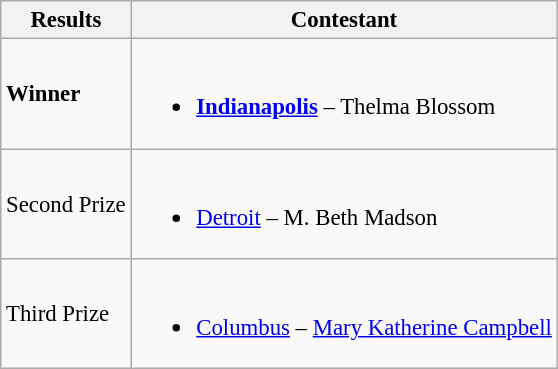<table class="wikitable sortable" style="font-size: 95%;">
<tr>
<th>Results</th>
<th>Contestant</th>
</tr>
<tr>
<td><strong>Winner</strong></td>
<td><br><ul><li><strong><a href='#'>Indianapolis</a></strong> – Thelma Blossom</li></ul></td>
</tr>
<tr>
<td>Second Prize</td>
<td><br><ul><li><a href='#'>Detroit</a> – M. Beth Madson</li></ul></td>
</tr>
<tr>
<td>Third Prize</td>
<td><br><ul><li><a href='#'>Columbus</a> – <a href='#'>Mary Katherine Campbell</a></li></ul></td>
</tr>
</table>
